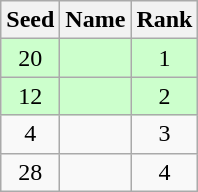<table class="wikitable" style="text-align:center;">
<tr>
<th>Seed</th>
<th>Name</th>
<th>Rank</th>
</tr>
<tr bgcolor="#ccffcc">
<td>20</td>
<td align=left></td>
<td>1</td>
</tr>
<tr bgcolor="#ccffcc">
<td>12</td>
<td align=left></td>
<td>2</td>
</tr>
<tr>
<td>4</td>
<td align=left></td>
<td>3</td>
</tr>
<tr>
<td>28</td>
<td align=left></td>
<td>4</td>
</tr>
</table>
